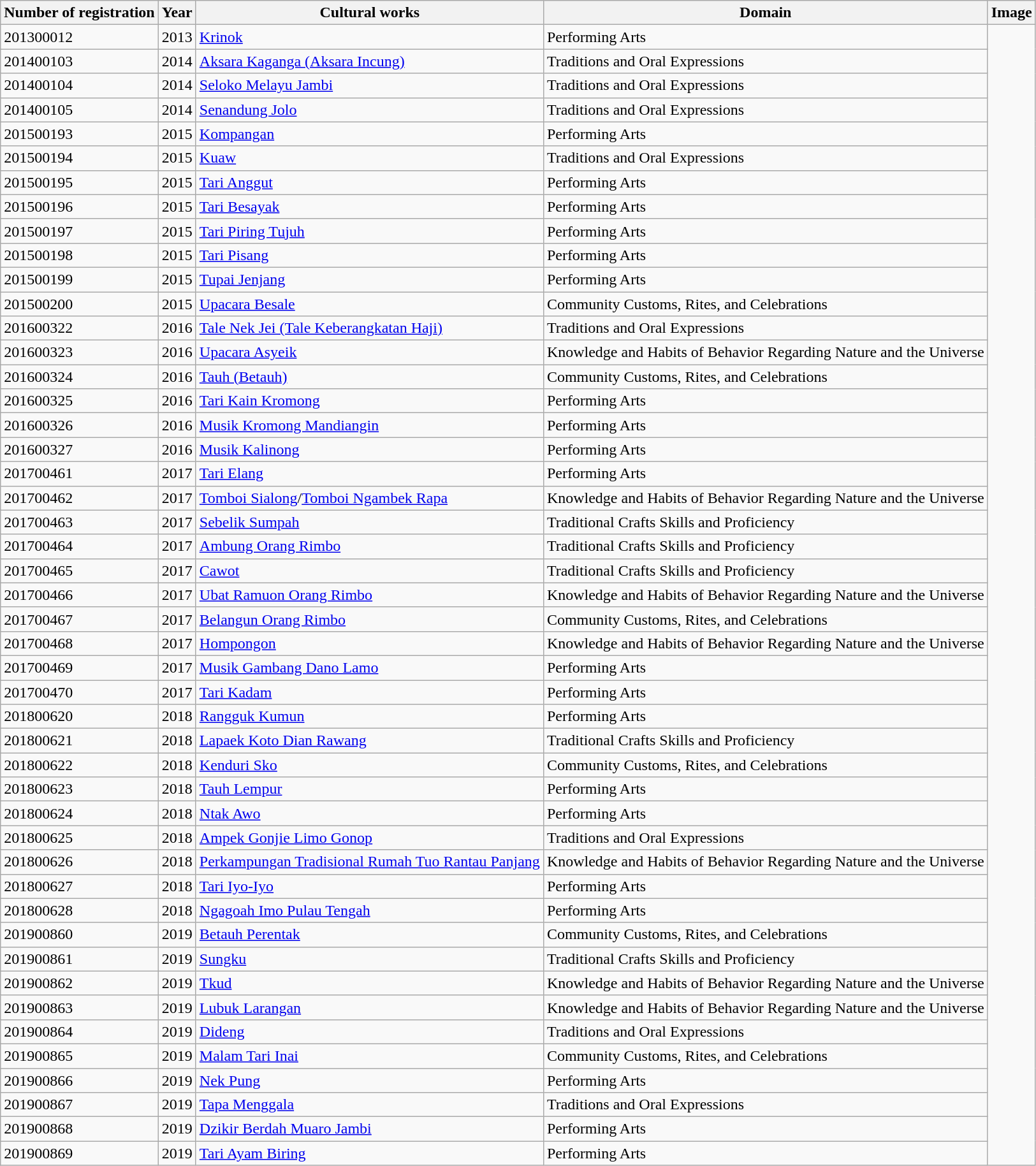<table class = "wikitable sortable">
<tr>
<th>Number of registration</th>
<th>Year</th>
<th>Cultural works</th>
<th>Domain</th>
<th>Image</th>
</tr>
<tr>
<td>201300012</td>
<td>2013</td>
<td><a href='#'>Krinok</a></td>
<td>Performing Arts</td>
</tr>
<tr>
<td>201400103</td>
<td>2014</td>
<td><a href='#'>Aksara Kaganga (Aksara Incung)</a></td>
<td>Traditions and Oral Expressions</td>
</tr>
<tr>
<td>201400104</td>
<td>2014</td>
<td><a href='#'>Seloko Melayu Jambi</a></td>
<td>Traditions and Oral Expressions</td>
</tr>
<tr>
<td>201400105</td>
<td>2014</td>
<td><a href='#'>Senandung Jolo</a></td>
<td>Traditions and Oral Expressions</td>
</tr>
<tr>
<td>201500193</td>
<td>2015</td>
<td><a href='#'>Kompangan</a></td>
<td>Performing Arts</td>
</tr>
<tr>
<td>201500194</td>
<td>2015</td>
<td><a href='#'>Kuaw</a></td>
<td>Traditions and Oral Expressions</td>
</tr>
<tr>
<td>201500195</td>
<td>2015</td>
<td><a href='#'>Tari Anggut</a></td>
<td>Performing Arts</td>
</tr>
<tr>
<td>201500196</td>
<td>2015</td>
<td><a href='#'>Tari Besayak</a></td>
<td>Performing Arts</td>
</tr>
<tr>
<td>201500197</td>
<td>2015</td>
<td><a href='#'>Tari Piring Tujuh</a></td>
<td>Performing Arts</td>
</tr>
<tr>
<td>201500198</td>
<td>2015</td>
<td><a href='#'>Tari Pisang</a></td>
<td>Performing Arts</td>
</tr>
<tr>
<td>201500199</td>
<td>2015</td>
<td><a href='#'>Tupai Jenjang</a></td>
<td>Performing Arts</td>
</tr>
<tr>
<td>201500200</td>
<td>2015</td>
<td><a href='#'>Upacara Besale</a></td>
<td>Community Customs, Rites, and Celebrations</td>
</tr>
<tr>
<td>201600322</td>
<td>2016</td>
<td><a href='#'>Tale Nek Jei (Tale Keberangkatan Haji)</a></td>
<td>Traditions and Oral Expressions</td>
</tr>
<tr>
<td>201600323</td>
<td>2016</td>
<td><a href='#'>Upacara Asyeik</a></td>
<td>Knowledge and Habits of Behavior Regarding Nature and the Universe</td>
</tr>
<tr>
<td>201600324</td>
<td>2016</td>
<td><a href='#'>Tauh (Betauh)</a></td>
<td>Community Customs, Rites, and Celebrations</td>
</tr>
<tr>
<td>201600325</td>
<td>2016</td>
<td><a href='#'>Tari Kain Kromong</a></td>
<td>Performing Arts</td>
</tr>
<tr>
<td>201600326</td>
<td>2016</td>
<td><a href='#'>Musik Kromong Mandiangin</a></td>
<td>Performing Arts</td>
</tr>
<tr>
<td>201600327</td>
<td>2016</td>
<td><a href='#'>Musik Kalinong</a></td>
<td>Performing Arts</td>
</tr>
<tr>
<td>201700461</td>
<td>2017</td>
<td><a href='#'>Tari Elang</a></td>
<td>Performing Arts</td>
</tr>
<tr>
<td>201700462</td>
<td>2017</td>
<td><a href='#'>Tomboi Sialong</a>/<a href='#'>Tomboi Ngambek Rapa</a></td>
<td>Knowledge and Habits of Behavior Regarding Nature and the Universe</td>
</tr>
<tr>
<td>201700463</td>
<td>2017</td>
<td><a href='#'>Sebelik Sumpah</a></td>
<td>Traditional Crafts Skills and Proficiency</td>
</tr>
<tr>
<td>201700464</td>
<td>2017</td>
<td><a href='#'>Ambung Orang Rimbo</a></td>
<td>Traditional Crafts Skills and Proficiency</td>
</tr>
<tr>
<td>201700465</td>
<td>2017</td>
<td><a href='#'>Cawot</a></td>
<td>Traditional Crafts Skills and Proficiency</td>
</tr>
<tr>
<td>201700466</td>
<td>2017</td>
<td><a href='#'>Ubat Ramuon Orang Rimbo</a></td>
<td>Knowledge and Habits of Behavior Regarding Nature and the Universe</td>
</tr>
<tr>
<td>201700467</td>
<td>2017</td>
<td><a href='#'>Belangun Orang Rimbo</a></td>
<td>Community Customs, Rites, and Celebrations</td>
</tr>
<tr>
<td>201700468</td>
<td>2017</td>
<td><a href='#'>Hompongon</a></td>
<td>Knowledge and Habits of Behavior Regarding Nature and the Universe</td>
</tr>
<tr>
<td>201700469</td>
<td>2017</td>
<td><a href='#'>Musik Gambang Dano Lamo</a></td>
<td>Performing Arts</td>
</tr>
<tr>
<td>201700470</td>
<td>2017</td>
<td><a href='#'>Tari Kadam</a></td>
<td>Performing Arts</td>
</tr>
<tr>
<td>201800620</td>
<td>2018</td>
<td><a href='#'>Rangguk Kumun</a></td>
<td>Performing Arts</td>
</tr>
<tr>
<td>201800621</td>
<td>2018</td>
<td><a href='#'>Lapaek Koto Dian Rawang</a></td>
<td>Traditional Crafts Skills and Proficiency</td>
</tr>
<tr>
<td>201800622</td>
<td>2018</td>
<td><a href='#'>Kenduri Sko</a></td>
<td>Community Customs, Rites, and Celebrations</td>
</tr>
<tr>
<td>201800623</td>
<td>2018</td>
<td><a href='#'>Tauh Lempur</a></td>
<td>Performing Arts</td>
</tr>
<tr>
<td>201800624</td>
<td>2018</td>
<td><a href='#'>Ntak Awo</a></td>
<td>Performing Arts</td>
</tr>
<tr>
<td>201800625</td>
<td>2018</td>
<td><a href='#'>Ampek Gonjie Limo Gonop</a></td>
<td>Traditions and Oral Expressions</td>
</tr>
<tr>
<td>201800626</td>
<td>2018</td>
<td><a href='#'>Perkampungan Tradisional Rumah Tuo Rantau Panjang</a></td>
<td>Knowledge and Habits of Behavior Regarding Nature and the Universe</td>
</tr>
<tr>
<td>201800627</td>
<td>2018</td>
<td><a href='#'>Tari Iyo-Iyo</a></td>
<td>Performing Arts</td>
</tr>
<tr>
<td>201800628</td>
<td>2018</td>
<td><a href='#'>Ngagoah Imo Pulau Tengah</a></td>
<td>Performing Arts</td>
</tr>
<tr>
<td>201900860</td>
<td>2019</td>
<td><a href='#'>Betauh Perentak</a></td>
<td>Community Customs, Rites, and Celebrations</td>
</tr>
<tr>
<td>201900861</td>
<td>2019</td>
<td><a href='#'>Sungku</a></td>
<td>Traditional Crafts Skills and Proficiency</td>
</tr>
<tr>
<td>201900862</td>
<td>2019</td>
<td><a href='#'>Tkud</a></td>
<td>Knowledge and Habits of Behavior Regarding Nature and the Universe</td>
</tr>
<tr>
<td>201900863</td>
<td>2019</td>
<td><a href='#'>Lubuk Larangan</a></td>
<td>Knowledge and Habits of Behavior Regarding Nature and the Universe</td>
</tr>
<tr>
<td>201900864</td>
<td>2019</td>
<td><a href='#'>Dideng</a></td>
<td>Traditions and Oral Expressions</td>
</tr>
<tr>
<td>201900865</td>
<td>2019</td>
<td><a href='#'>Malam Tari Inai</a></td>
<td>Community Customs, Rites, and Celebrations</td>
</tr>
<tr>
<td>201900866</td>
<td>2019</td>
<td><a href='#'>Nek Pung</a></td>
<td>Performing Arts</td>
</tr>
<tr>
<td>201900867</td>
<td>2019</td>
<td><a href='#'>Tapa Menggala</a></td>
<td>Traditions and Oral Expressions</td>
</tr>
<tr>
<td>201900868</td>
<td>2019</td>
<td><a href='#'>Dzikir Berdah Muaro Jambi</a></td>
<td>Performing Arts</td>
</tr>
<tr>
<td>201900869</td>
<td>2019</td>
<td><a href='#'>Tari Ayam Biring</a></td>
<td>Performing Arts</td>
</tr>
</table>
